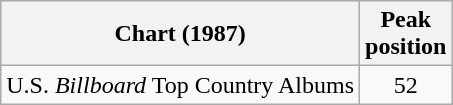<table class="wikitable">
<tr>
<th>Chart (1987)</th>
<th>Peak<br>position</th>
</tr>
<tr>
<td>U.S. <em>Billboard</em> Top Country Albums</td>
<td align="center">52</td>
</tr>
</table>
